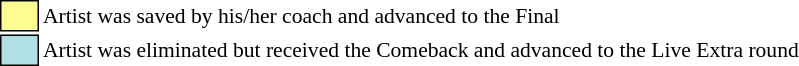<table class="toccolours" style="font-size: 90%; white-space: nowrap;">
<tr>
<td style="background:#fdfc8f; border:1px solid black;">      </td>
<td style="padding-right: 8px">Artist was saved by his/her coach and advanced to the Final</td>
</tr>
<tr>
<td style="background-color:#B0E0E6; border: 1px solid black">      </td>
<td>Artist was eliminated but received the Comeback and advanced to the Live Extra round</td>
</tr>
</table>
